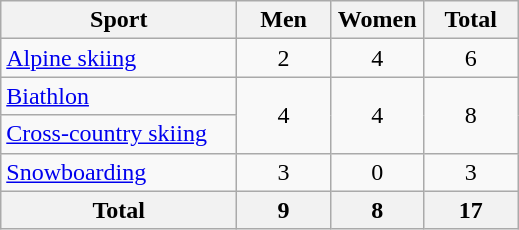<table class="wikitable sortable" style=text-align:center>
<tr>
<th width=150>Sport</th>
<th width=55>Men</th>
<th width=55>Women</th>
<th width=55>Total</th>
</tr>
<tr>
<td align=left><a href='#'>Alpine skiing</a></td>
<td>2</td>
<td>4</td>
<td>6</td>
</tr>
<tr>
<td align=left><a href='#'>Biathlon</a></td>
<td rowspan=2>4</td>
<td rowspan=2>4</td>
<td rowspan=2>8</td>
</tr>
<tr>
<td align=left><a href='#'>Cross-country skiing</a></td>
</tr>
<tr>
<td align=left><a href='#'>Snowboarding</a></td>
<td>3</td>
<td>0</td>
<td>3</td>
</tr>
<tr>
<th>Total</th>
<th>9</th>
<th>8</th>
<th>17</th>
</tr>
</table>
